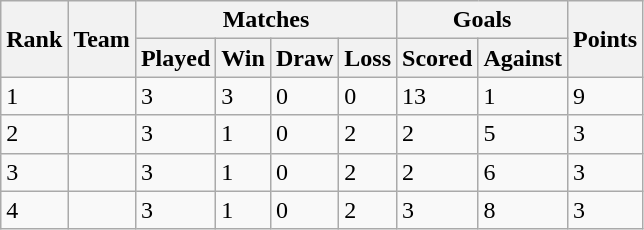<table class="wikitable">
<tr>
<th rowspan=2>Rank</th>
<th rowspan=2>Team</th>
<th colspan=4>Matches</th>
<th colspan=2>Goals</th>
<th rowspan=2>Points<br></th>
</tr>
<tr>
<th>Played</th>
<th>Win</th>
<th>Draw</th>
<th>Loss</th>
<th>Scored</th>
<th>Against</th>
</tr>
<tr>
<td>1</td>
<td></td>
<td>3</td>
<td>3</td>
<td>0</td>
<td>0</td>
<td>13</td>
<td>1</td>
<td>9</td>
</tr>
<tr>
<td>2</td>
<td></td>
<td>3</td>
<td>1</td>
<td>0</td>
<td>2</td>
<td>2</td>
<td>5</td>
<td>3</td>
</tr>
<tr>
<td>3</td>
<td></td>
<td>3</td>
<td>1</td>
<td>0</td>
<td>2</td>
<td>2</td>
<td>6</td>
<td>3</td>
</tr>
<tr>
<td>4</td>
<td></td>
<td>3</td>
<td>1</td>
<td>0</td>
<td>2</td>
<td>3</td>
<td>8</td>
<td>3</td>
</tr>
</table>
